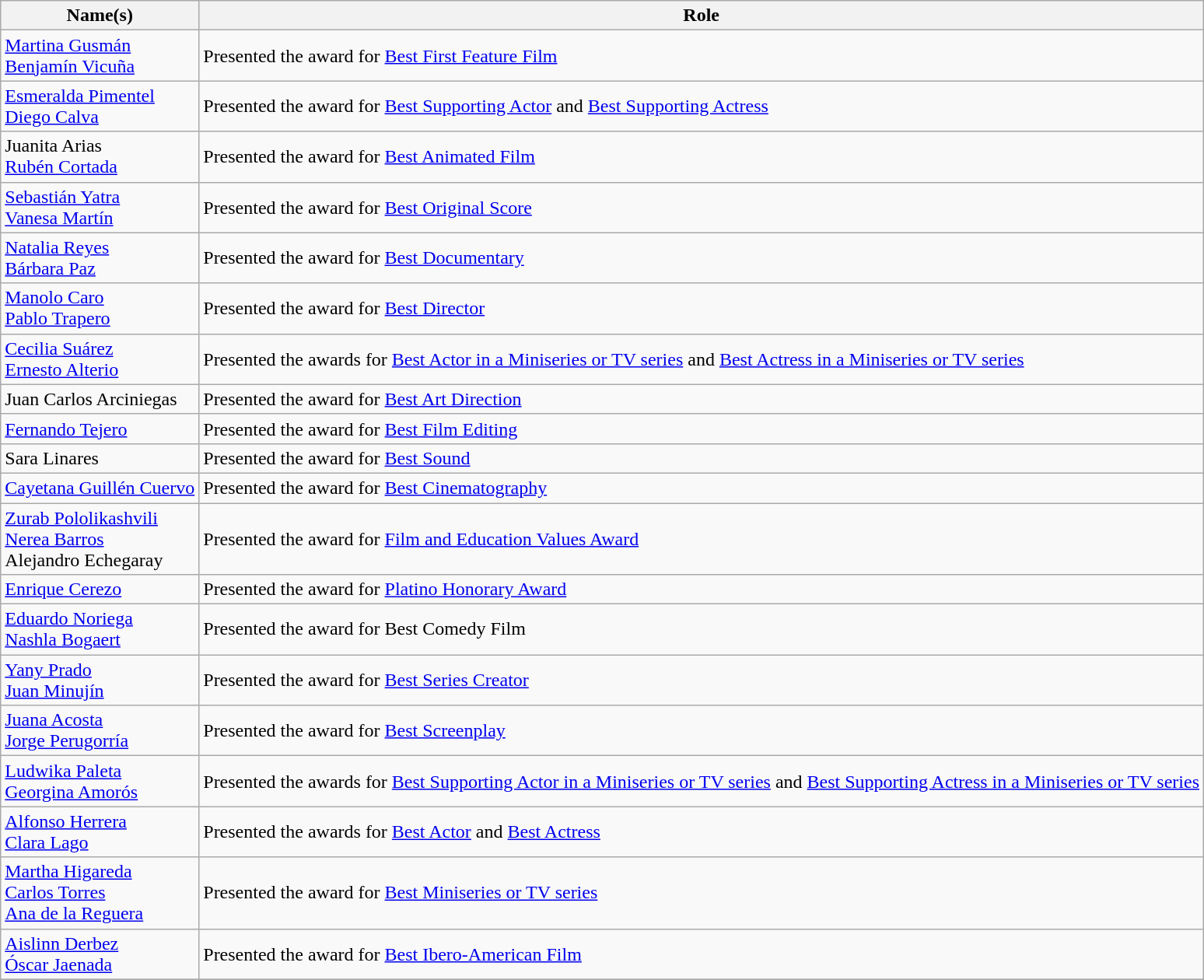<table class="wikitable plainrowheaders sortable">
<tr>
<th scope="col">Name(s)</th>
<th scope="col">Role</th>
</tr>
<tr>
<td><a href='#'>Martina Gusmán</a><br><a href='#'>Benjamín Vicuña</a></td>
<td>Presented the award for <a href='#'>Best First Feature Film</a></td>
</tr>
<tr>
<td><a href='#'>Esmeralda Pimentel</a><br><a href='#'>Diego Calva</a></td>
<td>Presented the award for <a href='#'>Best Supporting Actor</a> and <a href='#'>Best Supporting Actress</a></td>
</tr>
<tr>
<td>Juanita Arias<br><a href='#'>Rubén Cortada</a></td>
<td>Presented the award for <a href='#'>Best Animated Film</a></td>
</tr>
<tr>
<td><a href='#'>Sebastián Yatra</a><br><a href='#'>Vanesa Martín</a></td>
<td>Presented the award for <a href='#'>Best Original Score</a></td>
</tr>
<tr>
<td><a href='#'>Natalia Reyes</a><br><a href='#'>Bárbara Paz</a></td>
<td>Presented the award for <a href='#'>Best Documentary</a></td>
</tr>
<tr>
<td><a href='#'>Manolo Caro</a><br><a href='#'>Pablo Trapero</a></td>
<td>Presented the award for <a href='#'>Best Director</a></td>
</tr>
<tr>
<td><a href='#'>Cecilia Suárez</a><br><a href='#'>Ernesto Alterio</a></td>
<td>Presented the awards for <a href='#'>Best Actor in a Miniseries or TV series</a> and <a href='#'>Best Actress in a Miniseries or TV series</a></td>
</tr>
<tr>
<td>Juan Carlos Arciniegas</td>
<td>Presented the award for <a href='#'>Best Art Direction</a></td>
</tr>
<tr>
<td><a href='#'>Fernando Tejero</a></td>
<td>Presented the award for <a href='#'>Best Film Editing</a></td>
</tr>
<tr>
<td>Sara Linares</td>
<td>Presented the award for <a href='#'>Best Sound</a></td>
</tr>
<tr>
<td><a href='#'>Cayetana Guillén Cuervo</a></td>
<td>Presented the award for <a href='#'>Best Cinematography</a></td>
</tr>
<tr>
<td><a href='#'>Zurab Pololikashvili</a><br><a href='#'>Nerea Barros</a><br>Alejandro Echegaray</td>
<td>Presented the award for <a href='#'>Film and Education Values Award</a></td>
</tr>
<tr>
<td><a href='#'>Enrique Cerezo</a></td>
<td>Presented the award for <a href='#'>Platino Honorary Award</a></td>
</tr>
<tr>
<td><a href='#'>Eduardo Noriega</a><br><a href='#'>Nashla Bogaert</a></td>
<td>Presented the award for Best Comedy Film</td>
</tr>
<tr>
<td><a href='#'>Yany Prado</a><br><a href='#'>Juan Minujín</a></td>
<td>Presented the award for <a href='#'>Best Series Creator</a></td>
</tr>
<tr>
<td><a href='#'>Juana Acosta</a><br><a href='#'>Jorge Perugorría</a></td>
<td>Presented the award for <a href='#'>Best Screenplay</a></td>
</tr>
<tr>
<td><a href='#'>Ludwika Paleta</a><br><a href='#'>Georgina Amorós</a></td>
<td>Presented the awards for <a href='#'>Best Supporting Actor in a Miniseries or TV series</a> and <a href='#'>Best Supporting Actress in a Miniseries or TV series</a></td>
</tr>
<tr>
<td><a href='#'>Alfonso Herrera</a><br><a href='#'>Clara Lago</a></td>
<td>Presented the awards for <a href='#'>Best Actor</a> and <a href='#'>Best Actress</a></td>
</tr>
<tr>
<td><a href='#'>Martha Higareda</a><br><a href='#'>Carlos Torres</a><br><a href='#'>Ana de la Reguera</a></td>
<td>Presented the award for <a href='#'>Best Miniseries or TV series</a></td>
</tr>
<tr>
<td><a href='#'>Aislinn Derbez</a><br><a href='#'>Óscar Jaenada</a></td>
<td>Presented the award for <a href='#'>Best Ibero-American Film</a></td>
</tr>
<tr>
</tr>
</table>
